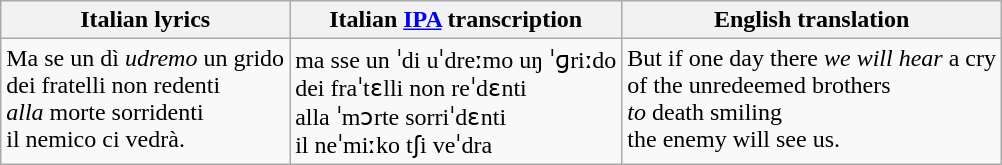<table class="wikitable">
<tr>
<th>Italian lyrics</th>
<th>Italian <a href='#'>IPA</a> transcription</th>
<th>English translation</th>
</tr>
<tr style="vertical-align:top; white-space:nowrap;">
<td>Ma se un dì <em>udremo</em> un grido<br>dei fratelli non redenti<br><em>alla</em> morte sorridenti<br>il nemico ci vedrà.</td>
<td>ma sse un ˈdi uˈdreːmo uŋ ˈɡriːdo<br>dei fraˈtɛlli non reˈdɛnti<br>alla ˈmɔrte sorriˈdɛnti<br>il neˈmiːko tʃi veˈdra</td>
<td>But if one day there <em>we will hear</em> a cry<br>of the unredeemed brothers<br><em>to</em> death smiling<br>the enemy will see us.</td>
</tr>
</table>
